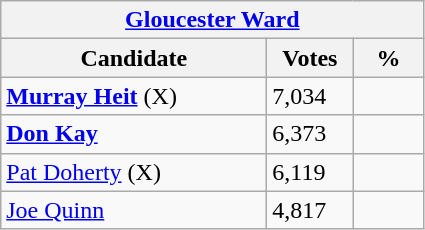<table class="wikitable">
<tr>
<th colspan="3"><a href='#'>Gloucester Ward</a></th>
</tr>
<tr>
<th style="width: 170px">Candidate</th>
<th style="width: 50px">Votes</th>
<th style="width: 40px">%</th>
</tr>
<tr>
<td><strong><a href='#'>Murray Heit</a></strong> (X)</td>
<td>7,034</td>
<td></td>
</tr>
<tr>
<td><strong><a href='#'>Don Kay</a></strong></td>
<td>6,373</td>
<td></td>
</tr>
<tr>
<td><a href='#'>Pat Doherty</a> (X)</td>
<td>6,119</td>
<td></td>
</tr>
<tr>
<td><a href='#'>Joe Quinn</a></td>
<td>4,817</td>
<td></td>
</tr>
</table>
